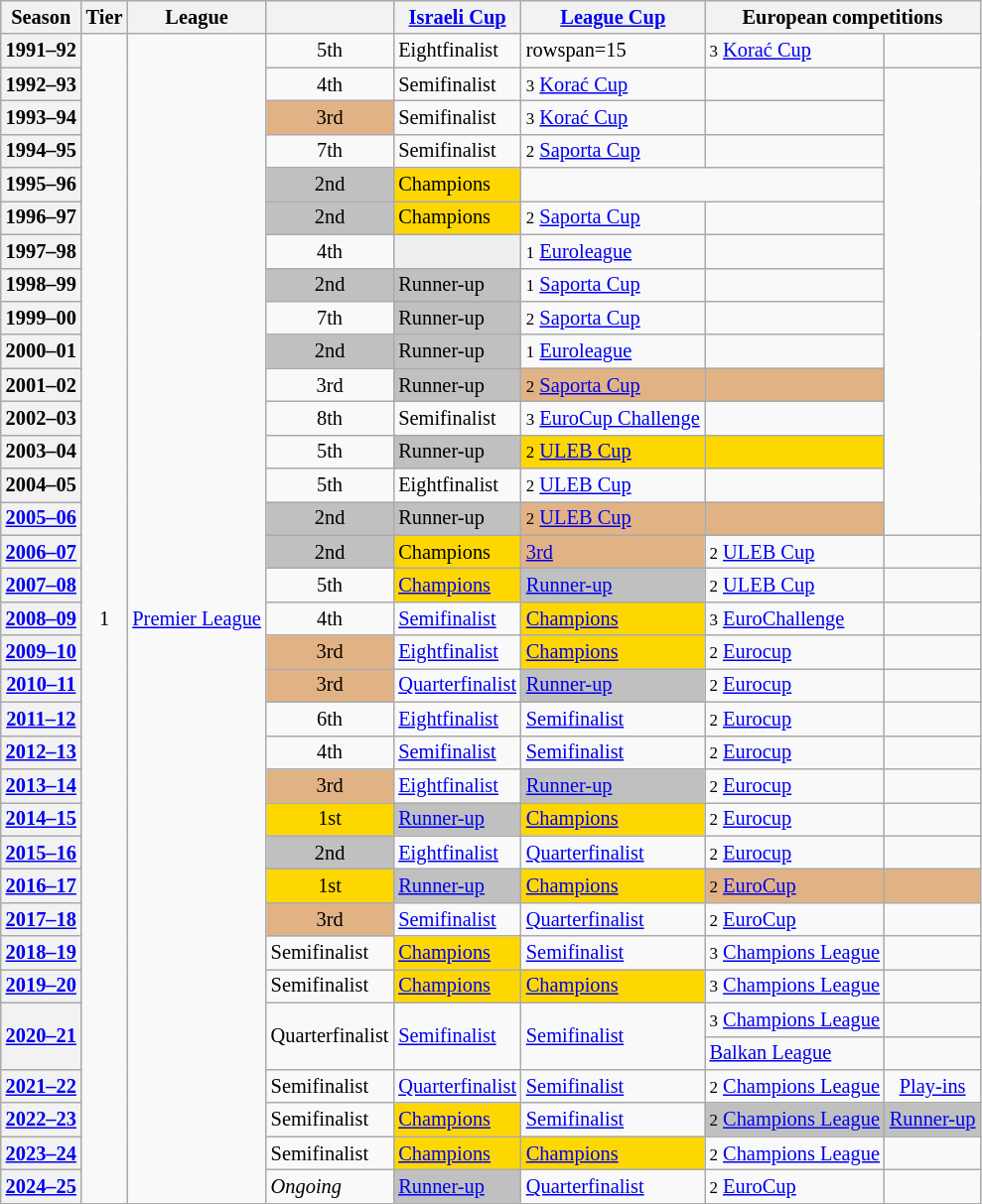<table class="wikitable" style="font-size:85%;">
<tr>
<th>Season</th>
<th>Tier</th>
<th>League</th>
<th></th>
<th><a href='#'>Israeli Cup</a></th>
<th><a href='#'>League Cup</a></th>
<th colspan=2>European competitions</th>
</tr>
<tr>
<th>1991–92</th>
<td rowspan=35 align=center>1</td>
<td rowspan=35><a href='#'>Premier League</a></td>
<td align=center>5th</td>
<td>Eightfinalist</td>
<td>rowspan=15 </td>
<td><small>3</small> <a href='#'>Korać Cup</a></td>
<td align=center></td>
</tr>
<tr>
<th>1992–93</th>
<td align=center>4th</td>
<td>Semifinalist</td>
<td><small>3</small> <a href='#'>Korać Cup</a></td>
<td align=center></td>
</tr>
<tr>
<th>1993–94</th>
<td bgcolor=#e1b384 align=center>3rd</td>
<td>Semifinalist</td>
<td><small>3</small> <a href='#'>Korać Cup</a></td>
<td align=center></td>
</tr>
<tr>
<th>1994–95</th>
<td align=center>7th</td>
<td>Semifinalist</td>
<td><small>2</small> <a href='#'>Saporta Cup</a></td>
<td align=center></td>
</tr>
<tr>
<th>1995–96</th>
<td bgcolor=silver align=center>2nd</td>
<td bgcolor=gold>Champions</td>
<td colspan=2></td>
</tr>
<tr>
<th>1996–97</th>
<td bgcolor=silver align=center>2nd</td>
<td bgcolor=gold>Champions</td>
<td><small>2</small> <a href='#'>Saporta Cup</a></td>
<td align=center></td>
</tr>
<tr>
<th>1997–98</th>
<td align=center>4th</td>
<td bgcolor=efefef></td>
<td><small>1</small> <a href='#'>Euroleague</a></td>
<td align=center></td>
</tr>
<tr>
<th>1998–99</th>
<td bgcolor=silver align=center>2nd</td>
<td bgcolor=silver>Runner-up</td>
<td><small>1</small> <a href='#'>Saporta Cup</a></td>
<td align=center></td>
</tr>
<tr>
<th>1999–00</th>
<td align=center>7th</td>
<td bgcolor=silver>Runner-up</td>
<td><small>2</small> <a href='#'>Saporta Cup</a></td>
<td align=center></td>
</tr>
<tr>
<th>2000–01</th>
<td bgcolor=silver align=center>2nd</td>
<td bgcolor=silver>Runner-up</td>
<td><small>1</small> <a href='#'>Euroleague</a></td>
<td align=center></td>
</tr>
<tr>
<th>2001–02</th>
<td align=center>3rd</td>
<td bgcolor=silver>Runner-up</td>
<td bgcolor=#e1b384><small>2</small> <a href='#'>Saporta Cup</a></td>
<td bgcolor=#e1b384 align=center></td>
</tr>
<tr>
<th>2002–03</th>
<td align=center>8th</td>
<td>Semifinalist</td>
<td><small>3</small> <a href='#'>EuroCup Challenge</a></td>
<td align=center></td>
</tr>
<tr>
<th>2003–04</th>
<td align=center>5th</td>
<td bgcolor=silver>Runner-up</td>
<td bgcolor=gold><small>2</small> <a href='#'>ULEB Cup</a></td>
<td bgcolor=gold align=center></td>
</tr>
<tr>
<th>2004–05</th>
<td align=center>5th</td>
<td>Eightfinalist</td>
<td><small>2</small> <a href='#'>ULEB Cup</a></td>
<td align=center></td>
</tr>
<tr>
<th><a href='#'>2005–06</a></th>
<td bgcolor=silver align=center>2nd</td>
<td bgcolor=silver>Runner-up</td>
<td bgcolor=#e1b384><small>2</small> <a href='#'>ULEB Cup</a></td>
<td bgcolor=#e1b384 align=center></td>
</tr>
<tr>
<th><a href='#'>2006–07</a></th>
<td bgcolor=silver align=center>2nd</td>
<td bgcolor=gold>Champions</td>
<td bgcolor=#e1b384><a href='#'>3rd</a></td>
<td><small>2</small> <a href='#'>ULEB Cup</a></td>
<td align=center></td>
</tr>
<tr>
<th><a href='#'>2007–08</a></th>
<td align=center>5th</td>
<td bgcolor=gold><a href='#'>Champions</a></td>
<td bgcolor=silver><a href='#'>Runner-up</a></td>
<td><small>2</small> <a href='#'>ULEB Cup</a></td>
<td align=center></td>
</tr>
<tr>
<th><a href='#'>2008–09</a></th>
<td align=center>4th</td>
<td><a href='#'>Semifinalist</a></td>
<td bgcolor=gold><a href='#'>Champions</a></td>
<td><small>3</small> <a href='#'>EuroChallenge</a></td>
<td align=center></td>
</tr>
<tr>
<th><a href='#'>2009–10</a></th>
<td bgcolor=#e1b384 align=center>3rd</td>
<td><a href='#'>Eightfinalist</a></td>
<td bgcolor=gold><a href='#'>Champions</a></td>
<td><small>2</small> <a href='#'>Eurocup</a></td>
<td align=center></td>
</tr>
<tr>
<th><a href='#'>2010–11</a></th>
<td bgcolor=#e1b384 align=center>3rd</td>
<td><a href='#'>Quarterfinalist</a></td>
<td bgcolor=silver><a href='#'>Runner-up</a></td>
<td><small>2</small> <a href='#'>Eurocup</a></td>
<td align=center></td>
</tr>
<tr>
<th><a href='#'>2011–12</a></th>
<td align=center>6th</td>
<td><a href='#'>Eightfinalist</a></td>
<td><a href='#'>Semifinalist</a></td>
<td><small>2</small> <a href='#'>Eurocup</a></td>
<td align=center></td>
</tr>
<tr>
<th><a href='#'>2012–13</a></th>
<td align=center>4th</td>
<td><a href='#'>Semifinalist</a></td>
<td><a href='#'>Semifinalist</a></td>
<td><small>2</small> <a href='#'>Eurocup</a></td>
<td align=center></td>
</tr>
<tr>
<th><a href='#'>2013–14</a></th>
<td bgcolor=#e1b384 align=center>3rd</td>
<td><a href='#'>Eightfinalist</a></td>
<td bgcolor=silver><a href='#'>Runner-up</a></td>
<td><small>2</small> <a href='#'>Eurocup</a></td>
<td align=center></td>
</tr>
<tr>
<th><a href='#'>2014–15</a></th>
<td bgcolor=gold align=center>1st</td>
<td bgcolor=silver><a href='#'>Runner-up</a></td>
<td bgcolor=gold><a href='#'>Champions</a></td>
<td><small>2</small> <a href='#'>Eurocup</a></td>
<td align=center></td>
</tr>
<tr>
<th><a href='#'>2015–16</a></th>
<td bgcolor=silver align=center>2nd</td>
<td><a href='#'>Eightfinalist</a></td>
<td><a href='#'>Quarterfinalist</a></td>
<td><small>2</small> <a href='#'>Eurocup</a></td>
<td align=center></td>
</tr>
<tr>
<th><a href='#'>2016–17</a></th>
<td bgcolor=gold align=center>1st</td>
<td bgcolor=silver><a href='#'>Runner-up</a></td>
<td bgcolor=gold><a href='#'>Champions</a></td>
<td bgcolor=#e1b384><small>2</small> <a href='#'>EuroCup</a></td>
<td bgcolor=#e1b384 align=center></td>
</tr>
<tr>
<th><a href='#'>2017–18</a></th>
<td bgcolor=#e1b384 align=center>3rd</td>
<td><a href='#'>Semifinalist</a></td>
<td><a href='#'>Quarterfinalist</a></td>
<td><small>2</small> <a href='#'>EuroCup</a></td>
<td align=center></td>
</tr>
<tr>
<th><a href='#'>2018–19</a></th>
<td>Semifinalist</td>
<td bgcolor=gold><a href='#'>Champions</a></td>
<td><a href='#'>Semifinalist</a></td>
<td><small>3</small> <a href='#'>Champions League</a></td>
<td align=center></td>
</tr>
<tr>
<th><a href='#'>2019–20</a></th>
<td>Semifinalist</td>
<td bgcolor=gold><a href='#'>Champions</a></td>
<td bgcolor=gold><a href='#'>Champions</a></td>
<td><small>3</small> <a href='#'>Champions League</a></td>
<td align=center></td>
</tr>
<tr>
<th rowspan=2><a href='#'>2020–21</a></th>
<td rowspan=2>Quarterfinalist</td>
<td rowspan=2><a href='#'>Semifinalist</a></td>
<td rowspan=2><a href='#'>Semifinalist</a></td>
<td><small>3</small> <a href='#'>Champions League</a></td>
<td align=center></td>
</tr>
<tr>
<td><small></small> <a href='#'>Balkan League</a></td>
<td align=center></td>
</tr>
<tr>
<th><a href='#'>2021–22</a></th>
<td>Semifinalist</td>
<td><a href='#'>Quarterfinalist</a></td>
<td><a href='#'>Semifinalist</a></td>
<td><small>2</small> <a href='#'>Champions League</a></td>
<td align=center><a href='#'>Play-ins</a></td>
</tr>
<tr>
<th><a href='#'>2022–23</a></th>
<td>Semifinalist</td>
<td bgcolor=gold><a href='#'>Champions</a></td>
<td><a href='#'>Semifinalist</a></td>
<td bgcolor=silver><small>2</small> <a href='#'>Champions League</a></td>
<td bgcolor=silver align=center><a href='#'>Runner-up</a></td>
</tr>
<tr>
<th><a href='#'>2023–24</a></th>
<td>Semifinalist</td>
<td bgcolor=gold><a href='#'>Champions</a></td>
<td bgcolor=gold><a href='#'>Champions</a></td>
<td><small>2</small> <a href='#'>Champions League</a></td>
<td align=center></td>
</tr>
<tr>
<th><a href='#'>2024–25</a></th>
<td><em>Ongoing</em></td>
<td bgcolor=silver><a href='#'>Runner-up</a></td>
<td><a href='#'>Quarterfinalist</a></td>
<td><small>2</small> <a href='#'>EuroCup</a></td>
<td align=center></td>
</tr>
</table>
